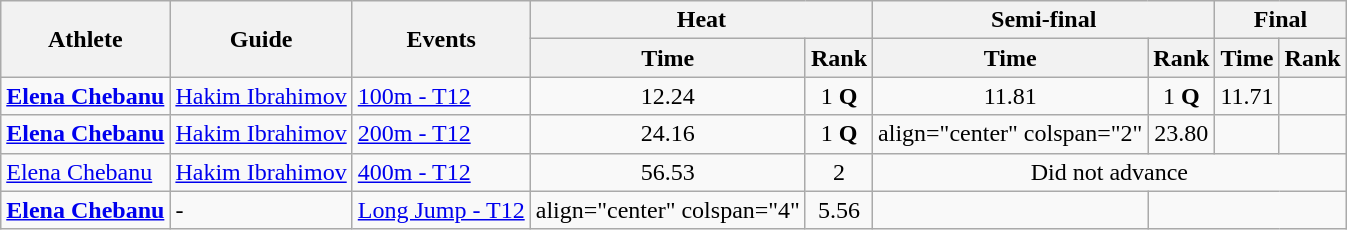<table class=wikitable>
<tr>
<th rowspan="2">Athlete</th>
<th rowspan="2">Guide</th>
<th rowspan="2">Events</th>
<th colspan="2">Heat</th>
<th colspan="2">Semi-final</th>
<th colspan="2">Final</th>
</tr>
<tr>
<th>Time</th>
<th>Rank</th>
<th>Time</th>
<th>Rank</th>
<th>Time</th>
<th>Rank</th>
</tr>
<tr>
<td align=left><strong><a href='#'>Elena Chebanu</a></strong></td>
<td align=left><a href='#'>Hakim Ibrahimov</a></td>
<td align=left><a href='#'>100m - T12</a></td>
<td align="center">12.24</td>
<td align="center">1 <strong>Q</strong></td>
<td align="center">11.81</td>
<td align="center">1 <strong>Q</strong></td>
<td align="center">11.71</td>
<td align="center"></td>
</tr>
<tr>
<td align=left><strong><a href='#'>Elena Chebanu</a></strong></td>
<td align=left><a href='#'>Hakim Ibrahimov</a></td>
<td align=left><a href='#'>200m - T12</a></td>
<td align="center">24.16</td>
<td align="center">1 <strong>Q</strong></td>
<td>align="center" colspan="2" </td>
<td align="center">23.80</td>
<td align="center"></td>
</tr>
<tr>
<td align=left><a href='#'>Elena Chebanu</a></td>
<td align=left><a href='#'>Hakim Ibrahimov</a></td>
<td align=left><a href='#'>400m - T12</a></td>
<td align="center">56.53</td>
<td align="center">2</td>
<td align="center" colspan=4>Did not advance</td>
</tr>
<tr>
<td align=left><strong><a href='#'>Elena Chebanu</a></strong></td>
<td align=left>-</td>
<td align=left><a href='#'>Long Jump - T12</a></td>
<td>align="center" colspan="4" </td>
<td align="center">5.56</td>
<td align="center"></td>
</tr>
</table>
